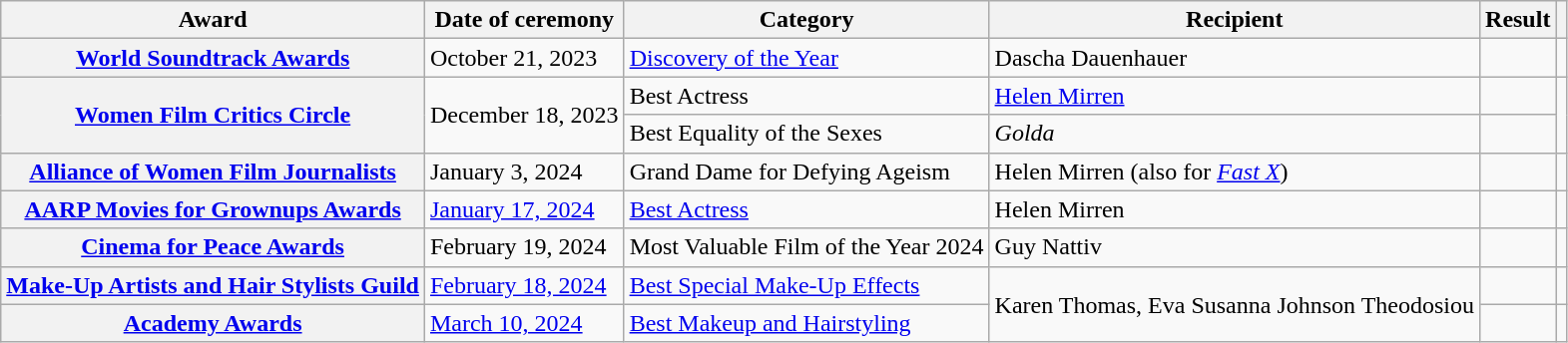<table class="wikitable sortable plainrowheaders">
<tr>
<th scope="col">Award</th>
<th scope="col">Date of ceremony</th>
<th scope="col">Category</th>
<th scope="col">Recipient</th>
<th scope="col">Result</th>
<th scope="col" class="unsortable"></th>
</tr>
<tr>
<th scope="row"><a href='#'>World Soundtrack Awards</a></th>
<td>October 21, 2023</td>
<td><a href='#'>Discovery of the Year</a></td>
<td>Dascha Dauenhauer</td>
<td></td>
<td></td>
</tr>
<tr>
<th rowspan="2" scope="row"><a href='#'>Women Film Critics Circle</a></th>
<td rowspan="2">December 18, 2023</td>
<td>Best Actress</td>
<td><a href='#'>Helen Mirren</a></td>
<td></td>
<td rowspan="2"></td>
</tr>
<tr>
<td>Best Equality of the Sexes</td>
<td><em>Golda</em></td>
<td></td>
</tr>
<tr>
<th scope="row"><a href='#'>Alliance of Women Film Journalists</a></th>
<td>January 3, 2024</td>
<td>Grand Dame for Defying Ageism</td>
<td>Helen Mirren (also for <em><a href='#'>Fast X</a></em>)</td>
<td></td>
<td></td>
</tr>
<tr>
<th scope="row"><a href='#'>AARP Movies for Grownups Awards</a></th>
<td><a href='#'>January 17, 2024</a></td>
<td><a href='#'>Best Actress</a></td>
<td>Helen Mirren</td>
<td></td>
<td></td>
</tr>
<tr>
<th scope="row"><a href='#'>Cinema for Peace Awards</a></th>
<td>February 19, 2024</td>
<td>Most Valuable Film of the Year 2024</td>
<td>Guy Nattiv</td>
<td></td>
<td></td>
</tr>
<tr>
<th scope="row"><a href='#'>Make-Up Artists and Hair Stylists Guild</a></th>
<td><a href='#'>February 18, 2024</a></td>
<td><a href='#'>Best Special Make-Up Effects</a></td>
<td rowspan="2">Karen Thomas, Eva Susanna Johnson Theodosiou</td>
<td></td>
<td></td>
</tr>
<tr>
<th scope="row"><a href='#'>Academy Awards</a></th>
<td><a href='#'>March 10, 2024</a></td>
<td><a href='#'>Best Makeup and Hairstyling</a></td>
<td></td>
<td></td>
</tr>
</table>
